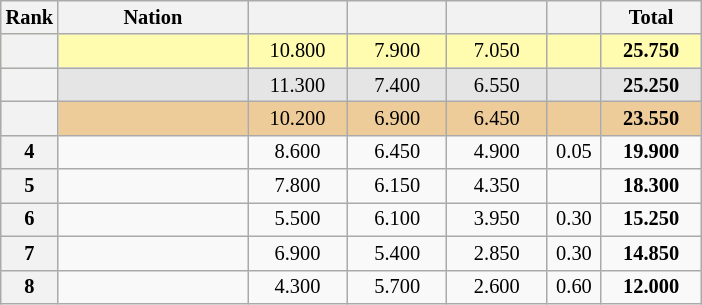<table class="wikitable sortable" style="text-align:center; font-size:85%">
<tr>
<th scope="col" style="width:25px;">Rank</th>
<th scope="col" style="width:120px;">Nation</th>
<th scope="col" style="width:60px;"></th>
<th scope="col" style="width:60px;"></th>
<th scope="col" style="width:60px;"></th>
<th scope="col" style="width:30px;"></th>
<th scope="col" style="width:60px;">Total</th>
</tr>
<tr bgcolor="fffcaf">
<th scope="row"></th>
<td align="left"></td>
<td>10.800</td>
<td>7.900</td>
<td>7.050</td>
<td></td>
<td><strong>25.750</strong></td>
</tr>
<tr bgcolor="e5e5e5">
<th scope="row"></th>
<td align="left"></td>
<td>11.300</td>
<td>7.400</td>
<td>6.550</td>
<td></td>
<td><strong>25.250</strong></td>
</tr>
<tr bgcolor="eecc99">
<th scope="row"></th>
<td align="left"></td>
<td>10.200</td>
<td>6.900</td>
<td>6.450</td>
<td></td>
<td><strong>23.550</strong></td>
</tr>
<tr>
<th scope="row">4</th>
<td align="left"></td>
<td>8.600</td>
<td>6.450</td>
<td>4.900</td>
<td>0.05</td>
<td><strong>19.900</strong></td>
</tr>
<tr>
<th scope="row">5</th>
<td align="left"></td>
<td>7.800</td>
<td>6.150</td>
<td>4.350</td>
<td></td>
<td><strong>18.300</strong></td>
</tr>
<tr>
<th scope="row">6</th>
<td align="left"></td>
<td>5.500</td>
<td>6.100</td>
<td>3.950</td>
<td>0.30</td>
<td><strong>15.250</strong></td>
</tr>
<tr>
<th scope="row">7</th>
<td align="left"></td>
<td>6.900</td>
<td>5.400</td>
<td>2.850</td>
<td>0.30</td>
<td><strong>14.850</strong></td>
</tr>
<tr>
<th scope="row">8</th>
<td align="left"></td>
<td>4.300</td>
<td>5.700</td>
<td>2.600</td>
<td>0.60</td>
<td><strong>12.000</strong></td>
</tr>
</table>
